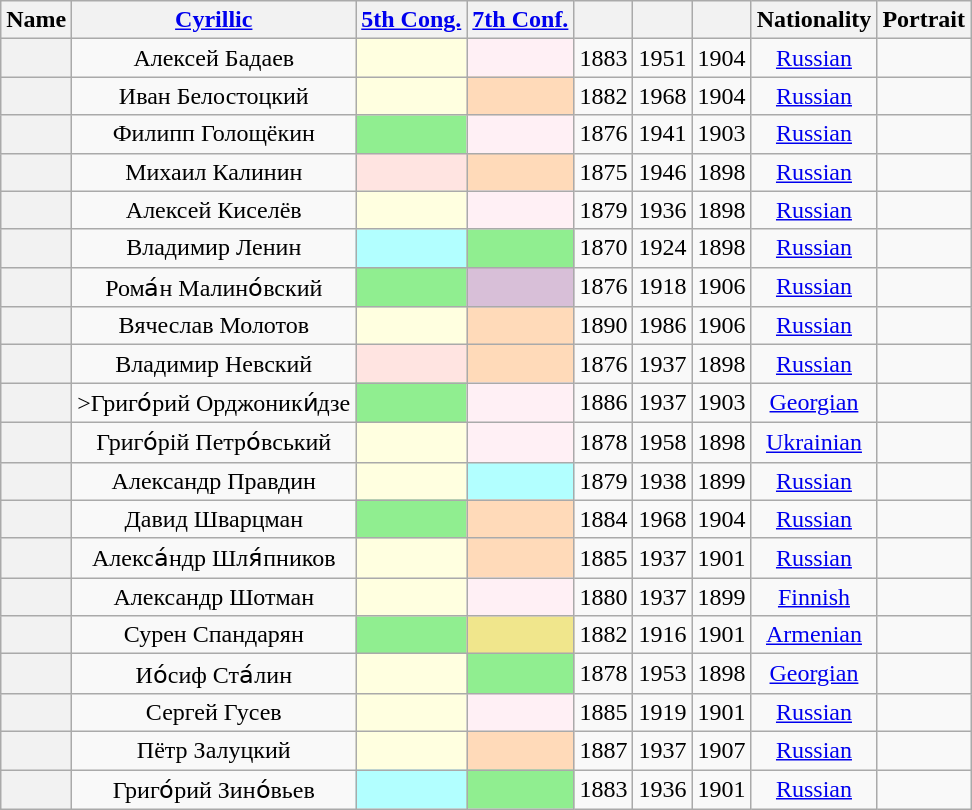<table class="wikitable sortable" style=text-align:center>
<tr>
<th scope="col">Name</th>
<th scope="col" class="unsortable"><a href='#'>Cyrillic</a></th>
<th scope="col"><a href='#'>5th Cong.</a></th>
<th scope="col"><a href='#'>7th Conf.</a></th>
<th scope="col"></th>
<th scope="col"></th>
<th scope="col"></th>
<th scope="col">Nationality</th>
<th scope="col" class="unsortable">Portrait</th>
</tr>
<tr>
<th align="center" scope="row" style="font-weight:normal;"></th>
<td>Алексей Бадаев</td>
<td bgcolor = LightYellow></td>
<td bgcolor = LavenderBlush></td>
<td>1883</td>
<td>1951</td>
<td>1904</td>
<td><a href='#'>Russian</a></td>
<td></td>
</tr>
<tr>
<th align="center" scope="row" style="font-weight:normal;"></th>
<td>Иван Белостоцкий</td>
<td bgcolor = LightYellow></td>
<td bgcolor = PeachPuff></td>
<td>1882</td>
<td>1968</td>
<td>1904</td>
<td><a href='#'>Russian</a></td>
<td></td>
</tr>
<tr>
<th align="center" scope="row" style="font-weight:normal;"></th>
<td>Филипп Голощёкин</td>
<td bgcolor = LightGreen></td>
<td bgcolor = LavenderBlush></td>
<td>1876</td>
<td>1941</td>
<td>1903</td>
<td><a href='#'>Russian</a></td>
<td></td>
</tr>
<tr>
<th align="center" scope="row" style="font-weight:normal;"></th>
<td>Михаил Калинин</td>
<td bgcolor = MistyRose></td>
<td bgcolor = PeachPuff></td>
<td>1875</td>
<td>1946</td>
<td>1898</td>
<td><a href='#'>Russian</a></td>
<td></td>
</tr>
<tr>
<th align="center" scope="row" style="font-weight:normal;"></th>
<td>Алексей Киселёв</td>
<td bgcolor = LightYellow></td>
<td bgcolor = LavenderBlush></td>
<td>1879</td>
<td>1936</td>
<td>1898</td>
<td><a href='#'>Russian</a></td>
<td></td>
</tr>
<tr>
<th align="center" scope="row" style="font-weight:normal;"></th>
<td>Владимир Ленин</td>
<td bgcolor = #B2FFFF></td>
<td bgcolor = LightGreen></td>
<td>1870</td>
<td>1924</td>
<td>1898</td>
<td><a href='#'>Russian</a></td>
<td></td>
</tr>
<tr>
<th align="center" scope="row" style="font-weight:normal;"></th>
<td>Рома́н Малино́вский</td>
<td bgcolor = LightGreen></td>
<td bgcolor = Thistle></td>
<td>1876</td>
<td>1918</td>
<td>1906</td>
<td><a href='#'>Russian</a></td>
<td></td>
</tr>
<tr>
<th align="center" scope="row" style="font-weight:normal;"></th>
<td>Вячеслав Молотов</td>
<td bgcolor = LightYellow></td>
<td bgcolor = PeachPuff></td>
<td>1890</td>
<td>1986</td>
<td>1906</td>
<td><a href='#'>Russian</a></td>
<td></td>
</tr>
<tr>
<th align="center" scope="row" style="font-weight:normal;"></th>
<td>Владимир Невский</td>
<td bgcolor = MistyRose></td>
<td bgcolor = PeachPuff></td>
<td>1876</td>
<td>1937</td>
<td>1898</td>
<td><a href='#'>Russian</a></td>
<td></td>
</tr>
<tr>
<th align="center" scope="row" style="font-weight:normal;"></th>
<td>>Григо́рий Орджоники́дзе</td>
<td bgcolor = LightGreen></td>
<td bgcolor = LavenderBlush></td>
<td>1886</td>
<td>1937</td>
<td>1903</td>
<td><a href='#'>Georgian</a></td>
<td></td>
</tr>
<tr>
<th align="center" scope="row" style="font-weight:normal;"></th>
<td>Григо́рій Петро́вський</td>
<td bgcolor = LightYellow></td>
<td bgcolor = LavenderBlush></td>
<td>1878</td>
<td>1958</td>
<td>1898</td>
<td><a href='#'>Ukrainian</a></td>
<td></td>
</tr>
<tr>
<th align="center" scope="row" style="font-weight:normal;"></th>
<td>Александр Правдин</td>
<td bgcolor = LightYellow></td>
<td bgcolor = #B2FFFF></td>
<td>1879</td>
<td>1938</td>
<td>1899</td>
<td><a href='#'>Russian</a></td>
<td></td>
</tr>
<tr>
<th align="center" scope="row" style="font-weight:normal;"></th>
<td>Давид Шварцман</td>
<td bgcolor = LightGreen></td>
<td bgcolor = PeachPuff></td>
<td>1884</td>
<td>1968</td>
<td>1904</td>
<td><a href='#'>Russian</a></td>
<td></td>
</tr>
<tr>
<th align="center" scope="row" style="font-weight:normal;"></th>
<td>Алекса́ндр Шля́пников</td>
<td bgcolor = LightYellow></td>
<td bgcolor = PeachPuff></td>
<td>1885</td>
<td>1937</td>
<td>1901</td>
<td><a href='#'>Russian</a></td>
<td></td>
</tr>
<tr>
<th align="center" scope="row" style="font-weight:normal;"></th>
<td>Александр Шотман</td>
<td bgcolor = LightYellow></td>
<td bgcolor = LavenderBlush></td>
<td>1880</td>
<td>1937</td>
<td>1899</td>
<td><a href='#'>Finnish</a></td>
<td></td>
</tr>
<tr>
<th align="center" scope="row" style="font-weight:normal;"></th>
<td>Сурен Спандарян</td>
<td bgcolor = LightGreen></td>
<td bgcolor = Khaki></td>
<td>1882</td>
<td>1916</td>
<td>1901</td>
<td><a href='#'>Armenian</a></td>
<td></td>
</tr>
<tr>
<th align="center" scope="row" style="font-weight:normal;"></th>
<td>Ио́сиф Ста́лин</td>
<td bgcolor = LightYellow></td>
<td bgcolor = LightGreen></td>
<td>1878</td>
<td>1953</td>
<td>1898</td>
<td><a href='#'>Georgian</a></td>
<td></td>
</tr>
<tr>
<th align="center" scope="row" style="font-weight:normal;"></th>
<td>Сергей Гусев</td>
<td bgcolor = LightYellow></td>
<td bgcolor = LavenderBlush></td>
<td>1885</td>
<td>1919</td>
<td>1901</td>
<td><a href='#'>Russian</a></td>
<td></td>
</tr>
<tr>
<th align="center" scope="row" style="font-weight:normal;"></th>
<td>Пётр Залуцкий</td>
<td bgcolor = LightYellow></td>
<td bgcolor = PeachPuff></td>
<td>1887</td>
<td>1937</td>
<td>1907</td>
<td><a href='#'>Russian</a></td>
<td></td>
</tr>
<tr>
<th align="center" scope="row" style="font-weight:normal;"></th>
<td>Григо́рий Зино́вьев</td>
<td bgcolor = #B2FFFF></td>
<td bgcolor = LightGreen></td>
<td>1883</td>
<td>1936</td>
<td>1901</td>
<td><a href='#'>Russian</a></td>
<td></td>
</tr>
</table>
